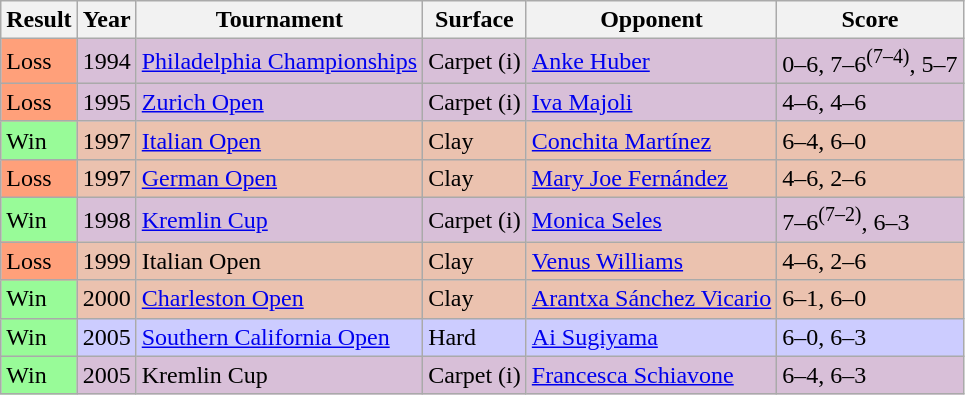<table class="sortable wikitable">
<tr>
<th>Result</th>
<th>Year</th>
<th>Tournament</th>
<th>Surface</th>
<th>Opponent</th>
<th class="unsortable">Score</th>
</tr>
<tr style="background:thistle;">
<td style="background:#ffa07a;">Loss</td>
<td>1994</td>
<td><a href='#'>Philadelphia Championships</a></td>
<td>Carpet (i)</td>
<td> <a href='#'>Anke Huber</a></td>
<td>0–6, 7–6<sup>(7–4)</sup>, 5–7</td>
</tr>
<tr style="background:thistle;">
<td style="background:#ffa07a;">Loss</td>
<td>1995</td>
<td><a href='#'>Zurich Open</a></td>
<td>Carpet (i)</td>
<td> <a href='#'>Iva Majoli</a></td>
<td>4–6, 4–6</td>
</tr>
<tr style="background:#ebc2af;">
<td style="background:#98fb98;">Win</td>
<td>1997</td>
<td><a href='#'>Italian Open</a></td>
<td>Clay</td>
<td> <a href='#'>Conchita Martínez</a></td>
<td>6–4, 6–0</td>
</tr>
<tr style="background:#ebc2af;">
<td style="background:#ffa07a;">Loss</td>
<td>1997</td>
<td><a href='#'>German Open</a></td>
<td>Clay</td>
<td> <a href='#'>Mary Joe Fernández</a></td>
<td>4–6, 2–6</td>
</tr>
<tr style="background:thistle;">
<td style="background:#98fb98;">Win</td>
<td>1998</td>
<td><a href='#'>Kremlin Cup</a></td>
<td>Carpet (i)</td>
<td> <a href='#'>Monica Seles</a></td>
<td>7–6<sup>(7–2)</sup>, 6–3</td>
</tr>
<tr style="background:#ebc2af;">
<td style="background:#ffa07a;">Loss</td>
<td>1999</td>
<td>Italian Open</td>
<td>Clay</td>
<td> <a href='#'>Venus Williams</a></td>
<td>4–6, 2–6</td>
</tr>
<tr style="background:#ebc2af;">
<td style="background:#98fb98;">Win</td>
<td>2000</td>
<td><a href='#'>Charleston Open</a></td>
<td>Clay</td>
<td> <a href='#'>Arantxa Sánchez Vicario</a></td>
<td>6–1, 6–0</td>
</tr>
<tr style="background:#ccf;">
<td style="background:#98fb98;">Win</td>
<td>2005</td>
<td><a href='#'>Southern California Open</a></td>
<td>Hard</td>
<td> <a href='#'>Ai Sugiyama</a></td>
<td>6–0, 6–3</td>
</tr>
<tr style="background:thistle;">
<td style="background:#98fb98;">Win</td>
<td>2005</td>
<td>Kremlin Cup</td>
<td>Carpet (i)</td>
<td> <a href='#'>Francesca Schiavone</a></td>
<td>6–4, 6–3</td>
</tr>
</table>
